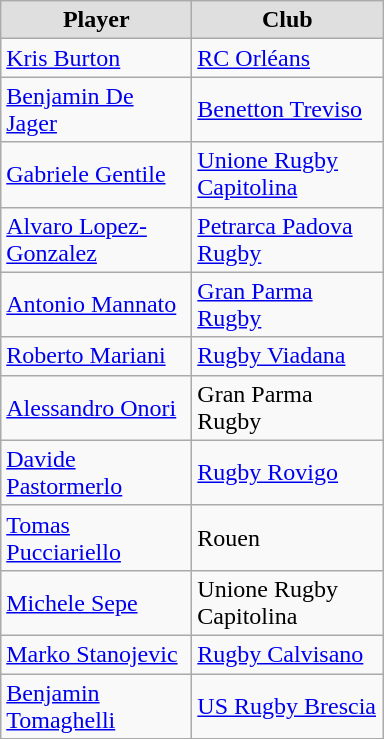<table class="wikitable">
<tr align="center" bgcolor="#dfdfdf">
<td width="120"><strong>Player</strong></td>
<td width="120"><strong>Club</strong></td>
</tr>
<tr align="left">
<td><a href='#'>Kris Burton</a></td>
<td> <a href='#'>RC Orléans</a></td>
</tr>
<tr align="left">
<td><a href='#'>Benjamin De Jager</a></td>
<td> <a href='#'>Benetton Treviso</a></td>
</tr>
<tr align="left">
<td><a href='#'>Gabriele Gentile</a></td>
<td> <a href='#'>Unione Rugby Capitolina</a></td>
</tr>
<tr align="left">
<td><a href='#'>Alvaro Lopez-Gonzalez</a></td>
<td> <a href='#'>Petrarca Padova Rugby</a></td>
</tr>
<tr align="left">
<td><a href='#'>Antonio Mannato</a></td>
<td> <a href='#'>Gran Parma Rugby</a></td>
</tr>
<tr align="left">
<td><a href='#'>Roberto Mariani</a></td>
<td> <a href='#'>Rugby Viadana</a></td>
</tr>
<tr align="left">
<td><a href='#'>Alessandro Onori</a></td>
<td> Gran Parma Rugby</td>
</tr>
<tr align="left">
<td><a href='#'>Davide Pastormerlo</a></td>
<td> <a href='#'>Rugby Rovigo</a></td>
</tr>
<tr align="left">
<td><a href='#'>Tomas Pucciariello</a></td>
<td> Rouen</td>
</tr>
<tr align="left">
<td><a href='#'>Michele Sepe</a></td>
<td> Unione Rugby Capitolina</td>
</tr>
<tr align="left">
<td><a href='#'>Marko Stanojevic</a></td>
<td> <a href='#'>Rugby Calvisano</a></td>
</tr>
<tr align="left">
<td><a href='#'>Benjamin Tomaghelli</a></td>
<td> <a href='#'>US Rugby Brescia</a></td>
</tr>
</table>
